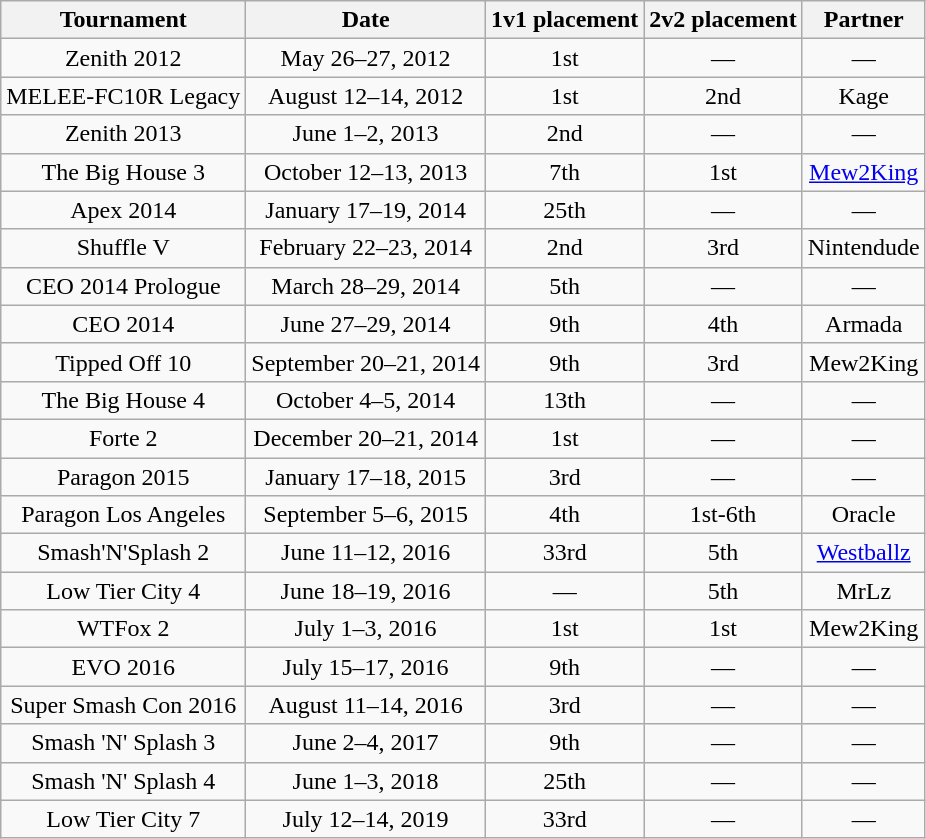<table class="wikitable collapsible autocollapse" style="text-align:center">
<tr>
<th>Tournament</th>
<th>Date</th>
<th>1v1 placement</th>
<th>2v2 placement</th>
<th>Partner</th>
</tr>
<tr>
<td>Zenith 2012</td>
<td>May 26–27, 2012</td>
<td>1st</td>
<td>—</td>
<td>—</td>
</tr>
<tr>
<td>MELEE-FC10R Legacy</td>
<td>August 12–14, 2012</td>
<td>1st</td>
<td>2nd</td>
<td>Kage</td>
</tr>
<tr>
<td>Zenith 2013</td>
<td>June 1–2, 2013</td>
<td>2nd</td>
<td>—</td>
<td>—</td>
</tr>
<tr>
<td>The Big House 3</td>
<td>October 12–13, 2013</td>
<td>7th</td>
<td>1st</td>
<td><a href='#'>Mew2King</a></td>
</tr>
<tr>
<td>Apex 2014</td>
<td>January 17–19, 2014</td>
<td>25th</td>
<td>—</td>
<td>—</td>
</tr>
<tr>
<td>Shuffle V</td>
<td>February 22–23, 2014</td>
<td>2nd</td>
<td>3rd</td>
<td>Nintendude</td>
</tr>
<tr>
<td>CEO 2014 Prologue</td>
<td>March 28–29, 2014</td>
<td>5th</td>
<td>—</td>
<td>—</td>
</tr>
<tr>
<td>CEO 2014</td>
<td>June 27–29, 2014</td>
<td>9th</td>
<td>4th</td>
<td>Armada</td>
</tr>
<tr>
<td>Tipped Off 10</td>
<td>September 20–21, 2014</td>
<td>9th</td>
<td>3rd</td>
<td>Mew2King</td>
</tr>
<tr>
<td>The Big House 4</td>
<td>October 4–5, 2014</td>
<td>13th</td>
<td>—</td>
<td>—</td>
</tr>
<tr>
<td>Forte 2</td>
<td>December 20–21, 2014</td>
<td>1st</td>
<td>—</td>
<td>—</td>
</tr>
<tr>
<td>Paragon 2015</td>
<td>January 17–18, 2015</td>
<td>3rd</td>
<td>—</td>
<td>—</td>
</tr>
<tr>
<td>Paragon Los Angeles</td>
<td>September 5–6, 2015</td>
<td>4th</td>
<td>1st-6th</td>
<td>Oracle</td>
</tr>
<tr>
<td>Smash'N'Splash 2</td>
<td>June 11–12, 2016</td>
<td>33rd</td>
<td>5th</td>
<td><a href='#'>Westballz</a></td>
</tr>
<tr>
<td>Low Tier City 4</td>
<td>June 18–19, 2016</td>
<td>—</td>
<td>5th</td>
<td>MrLz</td>
</tr>
<tr>
<td>WTFox 2</td>
<td>July 1–3, 2016</td>
<td>1st</td>
<td>1st</td>
<td>Mew2King</td>
</tr>
<tr>
<td>EVO 2016</td>
<td>July 15–17, 2016</td>
<td>9th</td>
<td>—</td>
<td>—</td>
</tr>
<tr>
<td>Super Smash Con 2016</td>
<td>August 11–14, 2016</td>
<td>3rd</td>
<td>—</td>
<td>—</td>
</tr>
<tr>
<td>Smash 'N' Splash 3</td>
<td>June 2–4, 2017</td>
<td>9th</td>
<td>—</td>
<td>—</td>
</tr>
<tr>
<td>Smash 'N' Splash 4</td>
<td>June 1–3, 2018</td>
<td>25th</td>
<td>—</td>
<td>—</td>
</tr>
<tr>
<td>Low Tier City 7</td>
<td>July 12–14, 2019</td>
<td>33rd</td>
<td>—</td>
<td>—</td>
</tr>
</table>
